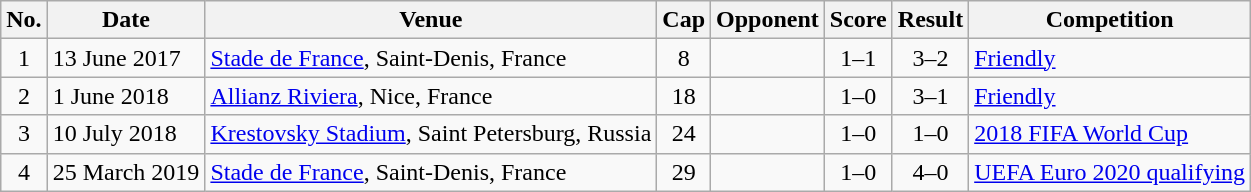<table class="wikitable sortable">
<tr>
<th scope="col">No.</th>
<th scope="col">Date</th>
<th scope="col">Venue</th>
<th scope="col">Cap</th>
<th scope="col">Opponent</th>
<th scope="col">Score</th>
<th scope="col">Result</th>
<th scope="col">Competition</th>
</tr>
<tr>
<td align=center>1</td>
<td>13 June 2017</td>
<td><a href='#'>Stade de France</a>, Saint-Denis, France</td>
<td align=center>8</td>
<td></td>
<td align="center">1–1</td>
<td align="center">3–2</td>
<td><a href='#'>Friendly</a></td>
</tr>
<tr>
<td align=center>2</td>
<td>1 June 2018</td>
<td><a href='#'>Allianz Riviera</a>, Nice, France</td>
<td align="center">18</td>
<td></td>
<td align="center">1–0</td>
<td align="center">3–1</td>
<td><a href='#'>Friendly</a></td>
</tr>
<tr>
<td align=center>3</td>
<td>10 July 2018</td>
<td><a href='#'>Krestovsky Stadium</a>, Saint Petersburg, Russia</td>
<td align="center">24</td>
<td></td>
<td align="center">1–0</td>
<td align="center">1–0</td>
<td><a href='#'>2018 FIFA World Cup</a></td>
</tr>
<tr>
<td align=center>4</td>
<td>25 March 2019</td>
<td><a href='#'>Stade de France</a>, Saint-Denis, France</td>
<td align="center">29</td>
<td></td>
<td align="center">1–0</td>
<td align="center">4–0</td>
<td><a href='#'>UEFA Euro 2020 qualifying</a></td>
</tr>
</table>
